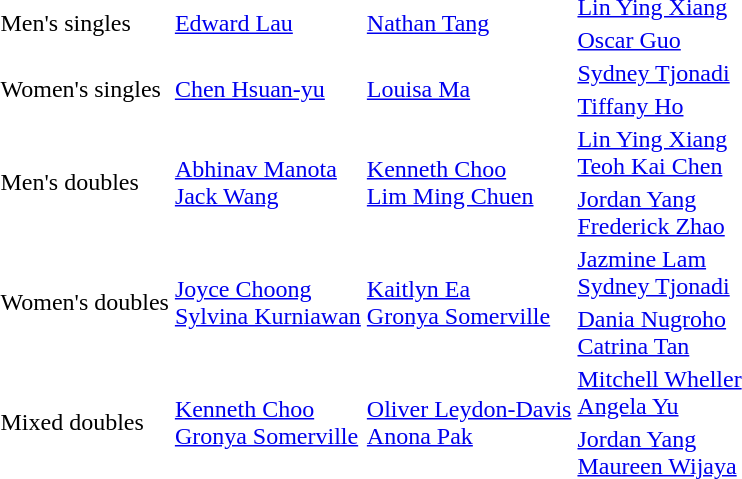<table>
<tr>
<td rowspan="2">Men's singles<br></td>
<td rowspan="2"> <a href='#'>Edward Lau</a></td>
<td rowspan="2"> <a href='#'>Nathan Tang</a></td>
<td> <a href='#'>Lin Ying Xiang</a></td>
</tr>
<tr>
<td> <a href='#'>Oscar Guo</a></td>
</tr>
<tr>
<td rowspan="2">Women's singles<br></td>
<td rowspan="2"> <a href='#'>Chen Hsuan-yu</a></td>
<td rowspan="2"> <a href='#'>Louisa Ma</a></td>
<td> <a href='#'>Sydney Tjonadi</a></td>
</tr>
<tr>
<td> <a href='#'>Tiffany Ho</a></td>
</tr>
<tr>
<td rowspan="2">Men's doubles<br></td>
<td rowspan="2"> <a href='#'>Abhinav Manota</a><br> <a href='#'>Jack Wang</a></td>
<td rowspan="2"> <a href='#'>Kenneth Choo</a><br> <a href='#'>Lim Ming Chuen</a></td>
<td> <a href='#'>Lin Ying Xiang</a><br> <a href='#'>Teoh Kai Chen</a></td>
</tr>
<tr>
<td> <a href='#'>Jordan Yang</a><br> <a href='#'>Frederick Zhao</a></td>
</tr>
<tr>
<td rowspan="2">Women's doubles<br></td>
<td rowspan="2"> <a href='#'>Joyce Choong</a><br> <a href='#'>Sylvina Kurniawan</a></td>
<td rowspan="2"> <a href='#'>Kaitlyn Ea</a><br> <a href='#'>Gronya Somerville</a></td>
<td> <a href='#'>Jazmine Lam</a><br> <a href='#'>Sydney Tjonadi</a></td>
</tr>
<tr>
<td> <a href='#'>Dania Nugroho</a><br> <a href='#'>Catrina Tan</a></td>
</tr>
<tr>
<td rowspan="2">Mixed doubles<br></td>
<td rowspan="2"> <a href='#'>Kenneth Choo</a><br> <a href='#'>Gronya Somerville</a></td>
<td rowspan="2"> <a href='#'>Oliver Leydon-Davis</a><br> <a href='#'>Anona Pak</a></td>
<td> <a href='#'>Mitchell Wheller</a><br> <a href='#'>Angela Yu</a></td>
</tr>
<tr>
<td> <a href='#'>Jordan Yang</a><br> <a href='#'>Maureen Wijaya</a></td>
</tr>
</table>
